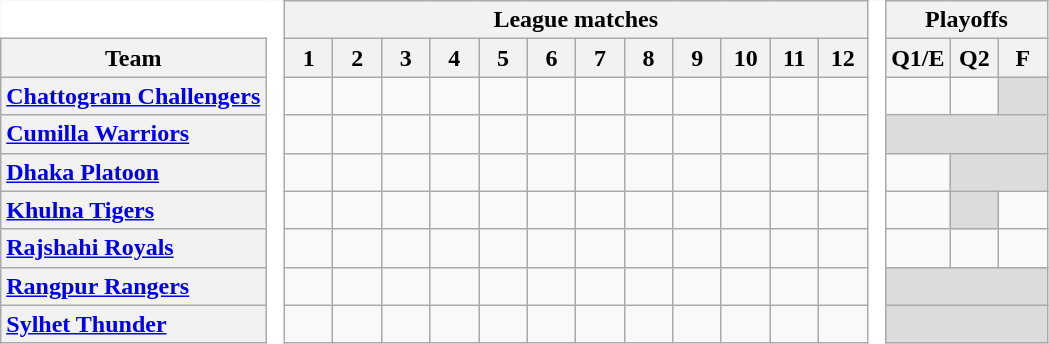<table class="wikitable" style="border:none">
<tr>
<td style="background:white; border:none"></td>
<td rowspan="9" style="width:5px; border:none; background:white;"></td>
<th colspan="12"><span>League matches</span></th>
<td rowspan="9" style="width:5px; border:none; background:white;"></td>
<th colspan="4"><span>Playoffs</span></th>
</tr>
<tr>
<th style="vertical-align:center;">Team</th>
<th width=25>1</th>
<th width=25>2</th>
<th width=25>3</th>
<th width=25>4</th>
<th width=25>5</th>
<th width=25>6</th>
<th width=25>7</th>
<th width=25>8</th>
<th width=25>9</th>
<th width=25>10</th>
<th width=25>11</th>
<th width=25>12</th>
<th width=25><span>Q1/E</span></th>
<th width=25><span>Q2</span></th>
<th width=25><span>F</span></th>
</tr>
<tr>
<th style="text-align:left;"><a href='#'>Chattogram Challengers</a></th>
<td></td>
<td></td>
<td></td>
<td></td>
<td></td>
<td></td>
<td></td>
<td></td>
<td></td>
<td></td>
<td></td>
<td></td>
<td></td>
<td></td>
<td style="background:#dcdcdc;"></td>
</tr>
<tr>
<th style="text-align:left;"><a href='#'>Cumilla Warriors</a></th>
<td></td>
<td></td>
<td></td>
<td></td>
<td></td>
<td></td>
<td></td>
<td></td>
<td></td>
<td></td>
<td></td>
<td></td>
<td colspan="3" style="background:#dcdcdc;"></td>
</tr>
<tr>
<th style="text-align:left;"><a href='#'>Dhaka Platoon</a></th>
<td></td>
<td></td>
<td></td>
<td></td>
<td></td>
<td></td>
<td></td>
<td></td>
<td></td>
<td></td>
<td></td>
<td></td>
<td></td>
<td colspan="2" style="background:#dcdcdc;"></td>
</tr>
<tr>
<th style="text-align:left;"><a href='#'>Khulna Tigers</a></th>
<td></td>
<td></td>
<td></td>
<td></td>
<td></td>
<td></td>
<td></td>
<td></td>
<td></td>
<td></td>
<td></td>
<td></td>
<td></td>
<td style="background:#dcdcdc;"></td>
<td></td>
</tr>
<tr>
<th style="text-align:left; white-space:nowrap"><a href='#'>Rajshahi Royals</a></th>
<td></td>
<td></td>
<td></td>
<td></td>
<td></td>
<td></td>
<td></td>
<td></td>
<td></td>
<td></td>
<td></td>
<td></td>
<td></td>
<td></td>
<td></td>
</tr>
<tr>
<th style="text-align:left;"><a href='#'>Rangpur Rangers</a></th>
<td></td>
<td></td>
<td></td>
<td></td>
<td></td>
<td></td>
<td></td>
<td></td>
<td></td>
<td></td>
<td></td>
<td></td>
<td colspan="3" style="background:#dcdcdc;"></td>
</tr>
<tr>
<th style="text-align:left;"><a href='#'>Sylhet Thunder</a></th>
<td></td>
<td></td>
<td></td>
<td></td>
<td></td>
<td></td>
<td></td>
<td></td>
<td></td>
<td></td>
<td></td>
<td></td>
<td colspan="3" style="background:#dcdcdc;"></td>
</tr>
</table>
